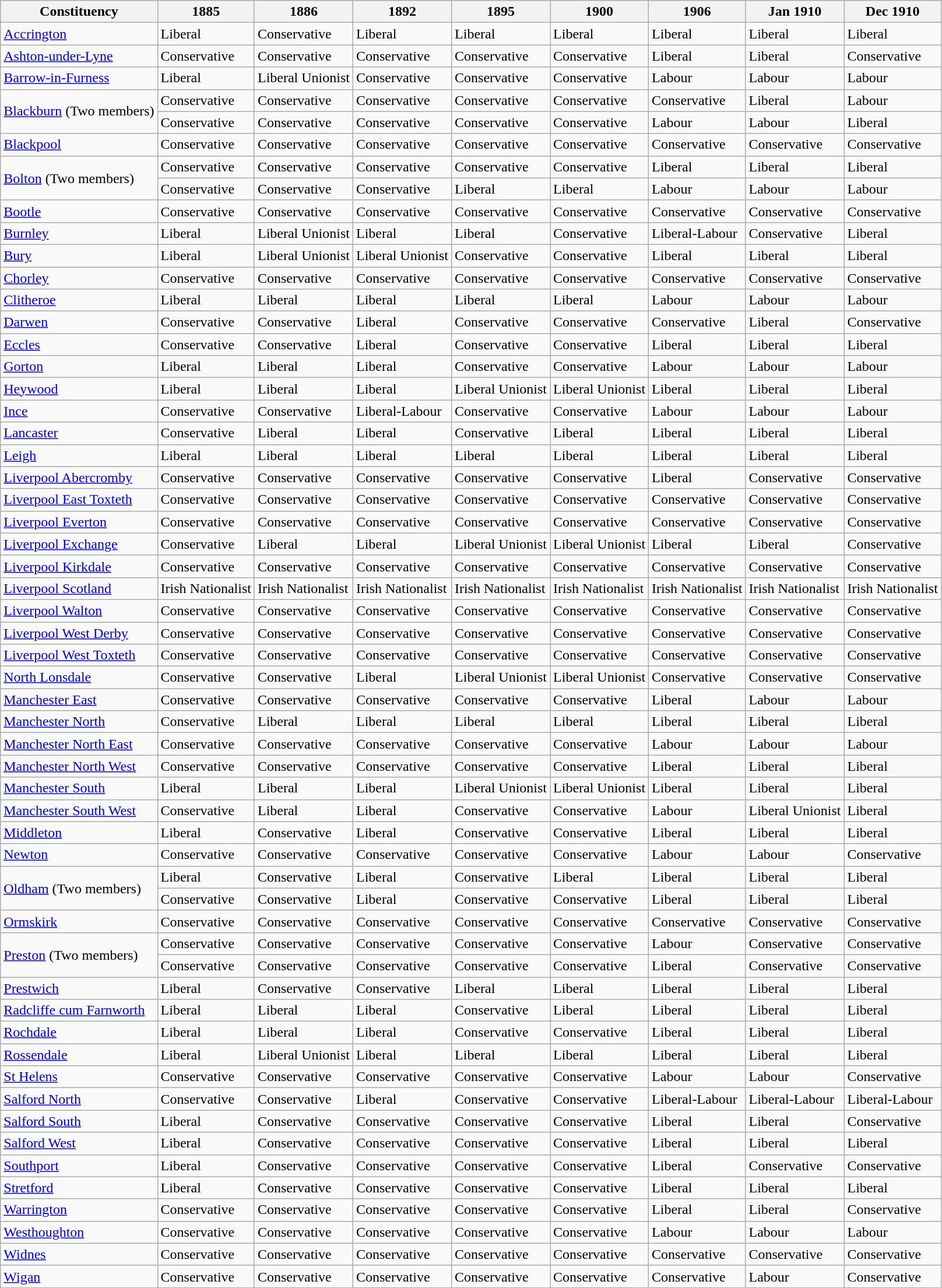<table class="wikitable">
<tr>
<th>Constituency</th>
<th>1885</th>
<th>1886</th>
<th>1892</th>
<th>1895</th>
<th>1900</th>
<th>1906</th>
<th>Jan 1910</th>
<th>Dec 1910</th>
</tr>
<tr>
<td><a href='#'>Accrington</a></td>
<td bgcolor=>Liberal</td>
<td bgcolor=>Conservative</td>
<td bgcolor=>Liberal</td>
<td bgcolor=>Liberal</td>
<td bgcolor=>Liberal</td>
<td bgcolor=>Liberal</td>
<td bgcolor=>Liberal</td>
<td bgcolor=>Liberal</td>
</tr>
<tr>
<td><a href='#'>Ashton-under-Lyne</a></td>
<td bgcolor=>Conservative</td>
<td bgcolor=>Conservative</td>
<td bgcolor=>Conservative</td>
<td bgcolor=>Conservative</td>
<td bgcolor=>Conservative</td>
<td bgcolor=>Liberal</td>
<td bgcolor=>Liberal</td>
<td bgcolor=>Conservative</td>
</tr>
<tr>
<td><a href='#'>Barrow-in-Furness</a></td>
<td bgcolor=>Liberal</td>
<td bgcolor=>Liberal Unionist</td>
<td bgcolor=>Conservative</td>
<td bgcolor=>Conservative</td>
<td bgcolor=>Conservative</td>
<td bgcolor=>Labour</td>
<td bgcolor=>Labour</td>
<td bgcolor=>Labour</td>
</tr>
<tr>
<td rowspan="2"><a href='#'>Blackburn</a> (Two members)</td>
<td bgcolor=>Conservative</td>
<td bgcolor=>Conservative</td>
<td bgcolor=>Conservative</td>
<td bgcolor=>Conservative</td>
<td bgcolor=>Conservative</td>
<td bgcolor=>Conservative</td>
<td bgcolor=>Liberal</td>
<td bgcolor=>Labour</td>
</tr>
<tr>
<td bgcolor=>Conservative</td>
<td bgcolor=>Conservative</td>
<td bgcolor=>Conservative</td>
<td bgcolor=>Conservative</td>
<td bgcolor=>Conservative</td>
<td bgcolor=>Labour</td>
<td bgcolor=>Labour</td>
<td bgcolor=>Liberal</td>
</tr>
<tr>
<td><a href='#'>Blackpool</a></td>
<td bgcolor=>Conservative</td>
<td bgcolor=>Conservative</td>
<td bgcolor=>Conservative</td>
<td bgcolor=>Conservative</td>
<td bgcolor=>Conservative</td>
<td bgcolor=>Conservative</td>
<td bgcolor=>Conservative</td>
<td bgcolor=>Conservative</td>
</tr>
<tr>
<td rowspan="2"><a href='#'>Bolton</a> (Two members)</td>
<td bgcolor=>Conservative</td>
<td bgcolor=>Conservative</td>
<td bgcolor=>Conservative</td>
<td bgcolor=>Conservative</td>
<td bgcolor=>Conservative</td>
<td bgcolor=>Liberal</td>
<td bgcolor=>Liberal</td>
<td bgcolor=>Liberal</td>
</tr>
<tr>
<td bgcolor=>Conservative</td>
<td bgcolor=>Conservative</td>
<td bgcolor=>Conservative</td>
<td bgcolor=>Liberal</td>
<td bgcolor=>Liberal</td>
<td bgcolor=>Labour</td>
<td bgcolor=>Labour</td>
<td bgcolor=>Labour</td>
</tr>
<tr>
<td><a href='#'>Bootle</a></td>
<td bgcolor=>Conservative</td>
<td bgcolor=>Conservative</td>
<td bgcolor=>Conservative</td>
<td bgcolor=>Conservative</td>
<td bgcolor=>Conservative</td>
<td bgcolor=>Conservative</td>
<td bgcolor=>Conservative</td>
<td bgcolor=>Conservative</td>
</tr>
<tr>
<td><a href='#'>Burnley</a></td>
<td bgcolor=>Liberal</td>
<td bgcolor=>Liberal Unionist</td>
<td bgcolor=>Liberal</td>
<td bgcolor=>Liberal</td>
<td bgcolor=>Conservative</td>
<td bgcolor=>Liberal-Labour</td>
<td bgcolor=>Conservative</td>
<td bgcolor=>Liberal</td>
</tr>
<tr>
<td><a href='#'>Bury</a></td>
<td bgcolor=>Liberal</td>
<td bgcolor=>Liberal Unionist</td>
<td bgcolor=>Liberal Unionist</td>
<td bgcolor=>Conservative</td>
<td bgcolor=>Conservative</td>
<td bgcolor=>Liberal</td>
<td bgcolor=>Liberal</td>
<td bgcolor=>Liberal</td>
</tr>
<tr>
<td><a href='#'>Chorley</a></td>
<td bgcolor=>Conservative</td>
<td bgcolor=>Conservative</td>
<td bgcolor=>Conservative</td>
<td bgcolor=>Conservative</td>
<td bgcolor=>Conservative</td>
<td bgcolor=>Conservative</td>
<td bgcolor=>Conservative</td>
<td bgcolor=>Conservative</td>
</tr>
<tr>
<td><a href='#'>Clitheroe</a></td>
<td bgcolor=>Liberal</td>
<td bgcolor=>Liberal</td>
<td bgcolor=>Liberal</td>
<td bgcolor=>Liberal</td>
<td bgcolor=>Liberal</td>
<td bgcolor=>Labour</td>
<td bgcolor=>Labour</td>
<td bgcolor=>Labour</td>
</tr>
<tr>
<td><a href='#'>Darwen</a></td>
<td bgcolor=>Conservative</td>
<td bgcolor=>Conservative</td>
<td bgcolor=>Liberal</td>
<td bgcolor=>Conservative</td>
<td bgcolor=>Conservative</td>
<td bgcolor=>Conservative</td>
<td bgcolor=>Liberal</td>
<td bgcolor=>Conservative</td>
</tr>
<tr>
<td><a href='#'>Eccles</a></td>
<td bgcolor=>Conservative</td>
<td bgcolor=>Conservative</td>
<td bgcolor=>Liberal</td>
<td bgcolor=>Conservative</td>
<td bgcolor=>Conservative</td>
<td bgcolor=>Liberal</td>
<td bgcolor=>Liberal</td>
<td bgcolor=>Liberal</td>
</tr>
<tr>
<td><a href='#'>Gorton</a></td>
<td bgcolor=>Liberal</td>
<td bgcolor=>Liberal</td>
<td bgcolor=>Liberal</td>
<td bgcolor=>Conservative</td>
<td bgcolor=>Conservative</td>
<td bgcolor=>Labour</td>
<td bgcolor=>Labour</td>
<td bgcolor=>Labour</td>
</tr>
<tr>
<td><a href='#'>Heywood</a></td>
<td bgcolor=>Liberal</td>
<td bgcolor=>Liberal</td>
<td bgcolor=>Liberal</td>
<td bgcolor=>Liberal Unionist</td>
<td bgcolor=>Liberal Unionist</td>
<td bgcolor=>Liberal</td>
<td bgcolor=>Liberal</td>
<td bgcolor=>Liberal</td>
</tr>
<tr>
<td><a href='#'>Ince</a></td>
<td bgcolor=>Conservative</td>
<td bgcolor=>Conservative</td>
<td bgcolor=>Liberal-Labour</td>
<td bgcolor=>Conservative</td>
<td bgcolor=>Conservative</td>
<td bgcolor=>Labour</td>
<td bgcolor=>Labour</td>
<td bgcolor=>Labour</td>
</tr>
<tr>
<td><a href='#'>Lancaster</a></td>
<td bgcolor=>Conservative</td>
<td bgcolor=>Liberal</td>
<td bgcolor=>Liberal</td>
<td bgcolor=>Conservative</td>
<td bgcolor=>Liberal</td>
<td bgcolor=>Liberal</td>
<td bgcolor=>Liberal</td>
<td bgcolor=>Liberal</td>
</tr>
<tr>
<td><a href='#'>Leigh</a></td>
<td bgcolor=>Liberal</td>
<td bgcolor=>Liberal</td>
<td bgcolor=>Liberal</td>
<td bgcolor=>Liberal</td>
<td bgcolor=>Liberal</td>
<td bgcolor=>Liberal</td>
<td bgcolor=>Liberal</td>
<td bgcolor=>Liberal</td>
</tr>
<tr>
<td><a href='#'>Liverpool Abercromby</a></td>
<td bgcolor=>Conservative</td>
<td bgcolor=>Conservative</td>
<td bgcolor=>Conservative</td>
<td bgcolor=>Conservative</td>
<td bgcolor=>Conservative</td>
<td bgcolor=>Liberal</td>
<td bgcolor=>Conservative</td>
<td bgcolor=>Conservative</td>
</tr>
<tr>
<td><a href='#'>Liverpool East Toxteth</a></td>
<td bgcolor=>Conservative</td>
<td bgcolor=>Conservative</td>
<td bgcolor=>Conservative</td>
<td bgcolor=>Conservative</td>
<td bgcolor=>Conservative</td>
<td bgcolor=>Conservative</td>
<td bgcolor=>Conservative</td>
<td bgcolor=>Conservative</td>
</tr>
<tr>
<td><a href='#'>Liverpool Everton</a></td>
<td bgcolor=>Conservative</td>
<td bgcolor=>Conservative</td>
<td bgcolor=>Conservative</td>
<td bgcolor=>Conservative</td>
<td bgcolor=>Conservative</td>
<td bgcolor=>Conservative</td>
<td bgcolor=>Conservative</td>
<td bgcolor=>Conservative</td>
</tr>
<tr>
<td><a href='#'>Liverpool Exchange</a></td>
<td bgcolor=>Conservative</td>
<td bgcolor=>Liberal</td>
<td bgcolor=>Liberal</td>
<td bgcolor=>Liberal Unionist</td>
<td bgcolor=>Liberal Unionist</td>
<td bgcolor=>Liberal</td>
<td bgcolor=>Liberal</td>
<td bgcolor=>Conservative</td>
</tr>
<tr>
<td><a href='#'>Liverpool Kirkdale</a></td>
<td bgcolor=>Conservative</td>
<td bgcolor=>Conservative</td>
<td bgcolor=>Conservative</td>
<td bgcolor=>Conservative</td>
<td bgcolor=>Conservative</td>
<td bgcolor=>Conservative</td>
<td bgcolor=>Conservative</td>
<td bgcolor=>Conservative</td>
</tr>
<tr>
<td><a href='#'>Liverpool Scotland</a></td>
<td bgcolor=>Irish Nationalist</td>
<td bgcolor=>Irish Nationalist</td>
<td bgcolor=>Irish Nationalist</td>
<td bgcolor=>Irish Nationalist</td>
<td bgcolor=>Irish Nationalist</td>
<td bgcolor=>Irish Nationalist</td>
<td bgcolor=>Irish Nationalist</td>
<td bgcolor=>Irish Nationalist</td>
</tr>
<tr>
<td><a href='#'>Liverpool Walton</a></td>
<td bgcolor=>Conservative</td>
<td bgcolor=>Conservative</td>
<td bgcolor=>Conservative</td>
<td bgcolor=>Conservative</td>
<td bgcolor=>Conservative</td>
<td bgcolor=>Conservative</td>
<td bgcolor=>Conservative</td>
<td bgcolor=>Conservative</td>
</tr>
<tr>
<td><a href='#'>Liverpool West Derby</a></td>
<td bgcolor=>Conservative</td>
<td bgcolor=>Conservative</td>
<td bgcolor=>Conservative</td>
<td bgcolor=>Conservative</td>
<td bgcolor=>Conservative</td>
<td bgcolor=>Conservative</td>
<td bgcolor=>Conservative</td>
<td bgcolor=>Conservative</td>
</tr>
<tr>
<td><a href='#'>Liverpool West Toxteth</a></td>
<td bgcolor=>Conservative</td>
<td bgcolor=>Conservative</td>
<td bgcolor=>Conservative</td>
<td bgcolor=>Conservative</td>
<td bgcolor=>Conservative</td>
<td bgcolor=>Conservative</td>
<td bgcolor=>Conservative</td>
<td bgcolor=>Conservative</td>
</tr>
<tr>
<td><a href='#'>North Lonsdale</a></td>
<td bgcolor=>Conservative</td>
<td bgcolor=>Conservative</td>
<td bgcolor=>Liberal</td>
<td bgcolor=>Liberal Unionist</td>
<td bgcolor=>Liberal Unionist</td>
<td bgcolor=>Conservative</td>
<td bgcolor=>Conservative</td>
<td bgcolor=>Conservative</td>
</tr>
<tr>
<td><a href='#'>Manchester East</a></td>
<td bgcolor=>Conservative</td>
<td bgcolor=>Conservative</td>
<td bgcolor=>Conservative</td>
<td bgcolor=>Conservative</td>
<td bgcolor=>Conservative</td>
<td bgcolor=>Liberal</td>
<td bgcolor=>Labour</td>
<td bgcolor=>Labour</td>
</tr>
<tr>
<td><a href='#'>Manchester North</a></td>
<td bgcolor=>Conservative</td>
<td bgcolor=>Liberal</td>
<td bgcolor=>Liberal</td>
<td bgcolor=>Liberal</td>
<td bgcolor=>Liberal</td>
<td bgcolor=>Liberal</td>
<td bgcolor=>Liberal</td>
<td bgcolor=>Liberal</td>
</tr>
<tr>
<td><a href='#'>Manchester North East</a></td>
<td bgcolor=>Conservative</td>
<td bgcolor=>Conservative</td>
<td bgcolor=>Conservative</td>
<td bgcolor=>Conservative</td>
<td bgcolor=>Conservative</td>
<td bgcolor=>Labour</td>
<td bgcolor=>Labour</td>
<td bgcolor=>Labour</td>
</tr>
<tr>
<td><a href='#'>Manchester North West</a></td>
<td bgcolor=>Conservative</td>
<td bgcolor=>Conservative</td>
<td bgcolor=>Conservative</td>
<td bgcolor=>Conservative</td>
<td bgcolor=>Conservative</td>
<td bgcolor=>Liberal</td>
<td bgcolor=>Liberal</td>
<td bgcolor=>Liberal</td>
</tr>
<tr>
<td><a href='#'>Manchester South</a></td>
<td bgcolor=>Liberal</td>
<td bgcolor=>Liberal</td>
<td bgcolor=>Liberal</td>
<td bgcolor=>Liberal Unionist</td>
<td bgcolor=>Liberal Unionist</td>
<td bgcolor=>Liberal</td>
<td bgcolor=>Liberal</td>
<td bgcolor=>Liberal</td>
</tr>
<tr>
<td><a href='#'>Manchester South West</a></td>
<td bgcolor=>Conservative</td>
<td bgcolor=>Liberal</td>
<td bgcolor=>Liberal</td>
<td bgcolor=>Conservative</td>
<td bgcolor=>Conservative</td>
<td bgcolor=>Labour</td>
<td bgcolor=>Liberal Unionist</td>
<td bgcolor=>Liberal</td>
</tr>
<tr>
<td><a href='#'>Middleton</a></td>
<td bgcolor=>Liberal</td>
<td bgcolor=>Conservative</td>
<td bgcolor=>Liberal</td>
<td bgcolor=>Conservative</td>
<td bgcolor=>Conservative</td>
<td bgcolor=>Liberal</td>
<td bgcolor=>Liberal</td>
<td bgcolor=>Liberal</td>
</tr>
<tr>
<td><a href='#'>Newton</a></td>
<td bgcolor=>Conservative</td>
<td bgcolor=>Conservative</td>
<td bgcolor=>Conservative</td>
<td bgcolor=>Conservative</td>
<td bgcolor=>Conservative</td>
<td bgcolor=>Labour</td>
<td bgcolor=>Labour</td>
<td bgcolor=>Conservative</td>
</tr>
<tr>
<td rowspan="2"><a href='#'>Oldham</a> (Two members)</td>
<td bgcolor=>Liberal</td>
<td bgcolor=>Conservative</td>
<td bgcolor=>Liberal</td>
<td bgcolor=>Conservative</td>
<td bgcolor=>Liberal</td>
<td bgcolor=>Liberal</td>
<td bgcolor=>Liberal</td>
<td bgcolor=>Liberal</td>
</tr>
<tr>
<td bgcolor=>Conservative</td>
<td bgcolor=>Conservative</td>
<td bgcolor=>Liberal</td>
<td bgcolor=>Conservative</td>
<td bgcolor=>Conservative</td>
<td bgcolor=>Liberal</td>
<td bgcolor=>Liberal</td>
<td bgcolor=>Liberal</td>
</tr>
<tr>
<td><a href='#'>Ormskirk</a></td>
<td bgcolor=>Conservative</td>
<td bgcolor=>Conservative</td>
<td bgcolor=>Conservative</td>
<td bgcolor=>Conservative</td>
<td bgcolor=>Conservative</td>
<td bgcolor=>Conservative</td>
<td bgcolor=>Conservative</td>
<td bgcolor=>Conservative</td>
</tr>
<tr>
<td rowspan="2"><a href='#'>Preston</a> (Two members)</td>
<td bgcolor=>Conservative</td>
<td bgcolor=>Conservative</td>
<td bgcolor=>Conservative</td>
<td bgcolor=>Conservative</td>
<td bgcolor=>Conservative</td>
<td bgcolor=>Labour</td>
<td bgcolor=>Conservative</td>
<td bgcolor=>Conservative</td>
</tr>
<tr>
<td bgcolor=>Conservative</td>
<td bgcolor=>Conservative</td>
<td bgcolor=>Conservative</td>
<td bgcolor=>Conservative</td>
<td bgcolor=>Conservative</td>
<td bgcolor=>Liberal</td>
<td bgcolor=>Conservative</td>
<td bgcolor=>Conservative</td>
</tr>
<tr>
<td><a href='#'>Prestwich</a></td>
<td bgcolor=>Liberal</td>
<td bgcolor=>Conservative</td>
<td bgcolor=>Conservative</td>
<td bgcolor=>Liberal</td>
<td bgcolor=>Liberal</td>
<td bgcolor=>Liberal</td>
<td bgcolor=>Liberal</td>
<td bgcolor=>Liberal</td>
</tr>
<tr>
<td><a href='#'>Radcliffe cum Farnworth</a></td>
<td bgcolor=>Liberal</td>
<td bgcolor=>Liberal</td>
<td bgcolor=>Liberal</td>
<td bgcolor=>Conservative</td>
<td bgcolor=>Liberal</td>
<td bgcolor=>Liberal</td>
<td bgcolor=>Liberal</td>
<td bgcolor=>Liberal</td>
</tr>
<tr>
<td><a href='#'>Rochdale</a></td>
<td bgcolor=>Liberal</td>
<td bgcolor=>Liberal</td>
<td bgcolor=>Liberal</td>
<td bgcolor=>Conservative</td>
<td bgcolor=>Conservative</td>
<td bgcolor=>Liberal</td>
<td bgcolor=>Liberal</td>
<td bgcolor=>Liberal</td>
</tr>
<tr>
<td><a href='#'>Rossendale</a></td>
<td bgcolor=>Liberal</td>
<td bgcolor=>Liberal Unionist</td>
<td bgcolor=>Liberal</td>
<td bgcolor=>Liberal</td>
<td bgcolor=>Liberal</td>
<td bgcolor=>Liberal</td>
<td bgcolor=>Liberal</td>
<td bgcolor=>Liberal</td>
</tr>
<tr>
<td><a href='#'>St Helens</a></td>
<td bgcolor=>Conservative</td>
<td bgcolor=>Conservative</td>
<td bgcolor=>Conservative</td>
<td bgcolor=>Conservative</td>
<td bgcolor=>Conservative</td>
<td bgcolor=>Labour</td>
<td bgcolor=>Labour</td>
<td bgcolor=>Conservative</td>
</tr>
<tr>
<td><a href='#'>Salford North</a></td>
<td bgcolor=>Conservative</td>
<td bgcolor=>Conservative</td>
<td bgcolor=>Liberal</td>
<td bgcolor=>Conservative</td>
<td bgcolor=>Conservative</td>
<td bgcolor=>Liberal-Labour</td>
<td bgcolor=>Liberal-Labour</td>
<td bgcolor=>Liberal-Labour</td>
</tr>
<tr>
<td><a href='#'>Salford South</a></td>
<td bgcolor=>Liberal</td>
<td bgcolor=>Conservative</td>
<td bgcolor=>Conservative</td>
<td bgcolor=>Conservative</td>
<td bgcolor=>Conservative</td>
<td bgcolor=>Liberal</td>
<td bgcolor=>Liberal</td>
<td bgcolor=>Conservative</td>
</tr>
<tr>
<td><a href='#'>Salford West</a></td>
<td bgcolor=>Liberal</td>
<td bgcolor=>Conservative</td>
<td bgcolor=>Conservative</td>
<td bgcolor=>Conservative</td>
<td bgcolor=>Conservative</td>
<td bgcolor=>Liberal</td>
<td bgcolor=>Liberal</td>
<td bgcolor=>Liberal</td>
</tr>
<tr>
<td><a href='#'>Southport</a></td>
<td bgcolor=>Liberal</td>
<td bgcolor=>Conservative</td>
<td bgcolor=>Conservative</td>
<td bgcolor=>Conservative</td>
<td bgcolor=>Conservative</td>
<td bgcolor=>Liberal</td>
<td bgcolor=>Conservative</td>
<td bgcolor=>Conservative</td>
</tr>
<tr>
<td><a href='#'>Stretford</a></td>
<td bgcolor=>Liberal</td>
<td bgcolor=>Conservative</td>
<td bgcolor=>Conservative</td>
<td bgcolor=>Conservative</td>
<td bgcolor=>Conservative</td>
<td bgcolor=>Liberal</td>
<td bgcolor=>Liberal</td>
<td bgcolor=>Liberal</td>
</tr>
<tr>
<td><a href='#'>Warrington</a></td>
<td bgcolor=>Conservative</td>
<td bgcolor=>Conservative</td>
<td bgcolor=>Conservative</td>
<td bgcolor=>Conservative</td>
<td bgcolor=>Conservative</td>
<td bgcolor=>Liberal</td>
<td bgcolor=>Liberal</td>
<td bgcolor=>Conservative</td>
</tr>
<tr>
<td><a href='#'>Westhoughton</a></td>
<td bgcolor=>Conservative</td>
<td bgcolor=>Conservative</td>
<td bgcolor=>Conservative</td>
<td bgcolor=>Conservative</td>
<td bgcolor=>Conservative</td>
<td bgcolor=>Labour</td>
<td bgcolor=>Labour</td>
<td bgcolor=>Labour</td>
</tr>
<tr>
<td><a href='#'>Widnes</a></td>
<td bgcolor=>Conservative</td>
<td bgcolor=>Conservative</td>
<td bgcolor=>Conservative</td>
<td bgcolor=>Conservative</td>
<td bgcolor=>Conservative</td>
<td bgcolor=>Conservative</td>
<td bgcolor=>Conservative</td>
<td bgcolor=>Conservative</td>
</tr>
<tr>
<td><a href='#'>Wigan</a></td>
<td bgcolor=>Conservative</td>
<td bgcolor=>Conservative</td>
<td bgcolor=>Conservative</td>
<td bgcolor=>Conservative</td>
<td bgcolor=>Conservative</td>
<td bgcolor=>Conservative</td>
<td bgcolor=>Labour</td>
<td bgcolor=>Conservative</td>
</tr>
</table>
